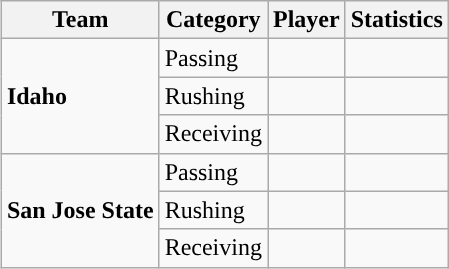<table class="wikitable" style="float: right;">
<tr>
<th>Team</th>
<th>Category</th>
<th>Player</th>
<th>Statistics</th>
</tr>
<tr>
<td rowspan=3><strong>Idaho</strong></td>
<td>Passing</td>
<td></td>
<td></td>
</tr>
<tr>
<td>Rushing</td>
<td></td>
<td></td>
</tr>
<tr>
<td>Receiving</td>
<td></td>
<td></td>
</tr>
<tr>
<td rowspan=3><strong>San Jose State</strong></td>
<td>Passing</td>
<td></td>
<td></td>
</tr>
<tr>
<td>Rushing</td>
<td></td>
<td></td>
</tr>
<tr>
<td>Receiving</td>
<td></td>
<td></td>
</tr>
</table>
